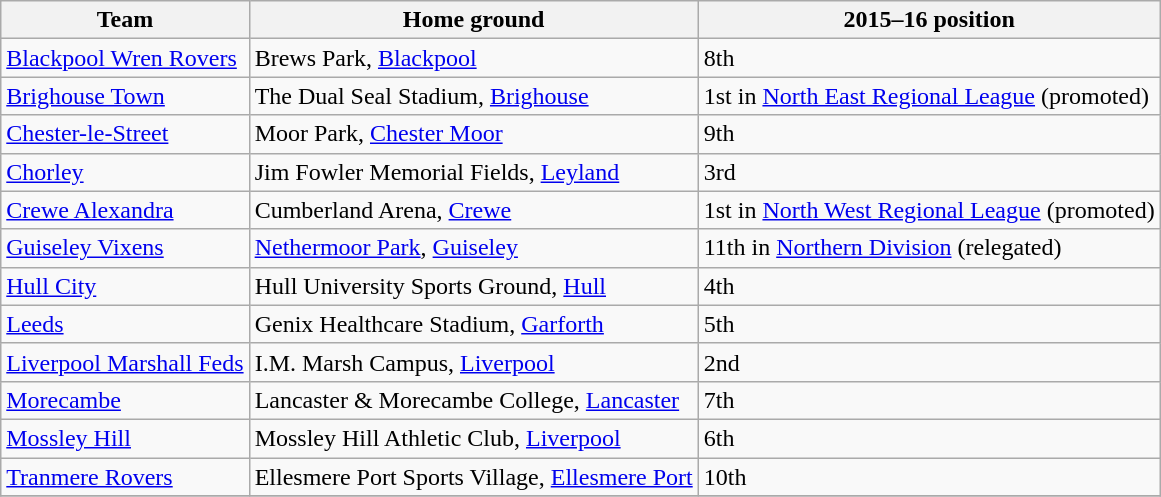<table class=wikitable>
<tr>
<th>Team</th>
<th>Home ground</th>
<th>2015–16 position</th>
</tr>
<tr>
<td><a href='#'>Blackpool Wren Rovers</a></td>
<td>Brews Park, <a href='#'>Blackpool</a></td>
<td>8th</td>
</tr>
<tr>
<td><a href='#'>Brighouse Town</a></td>
<td>The Dual Seal Stadium, <a href='#'>Brighouse</a></td>
<td>1st in <a href='#'>North East Regional League</a> (promoted)</td>
</tr>
<tr>
<td><a href='#'>Chester-le-Street</a></td>
<td>Moor Park, <a href='#'>Chester Moor</a></td>
<td>9th</td>
</tr>
<tr>
<td><a href='#'>Chorley</a></td>
<td>Jim Fowler Memorial Fields, <a href='#'>Leyland</a></td>
<td>3rd</td>
</tr>
<tr>
<td><a href='#'>Crewe Alexandra</a></td>
<td>Cumberland Arena, <a href='#'>Crewe</a></td>
<td>1st in <a href='#'>North West Regional League</a> (promoted)</td>
</tr>
<tr>
<td><a href='#'>Guiseley Vixens</a></td>
<td><a href='#'>Nethermoor Park</a>, <a href='#'>Guiseley</a></td>
<td>11th in <a href='#'>Northern Division</a> (relegated)</td>
</tr>
<tr>
<td><a href='#'>Hull City</a></td>
<td>Hull University Sports Ground, <a href='#'>Hull</a></td>
<td>4th</td>
</tr>
<tr>
<td><a href='#'>Leeds</a></td>
<td>Genix Healthcare Stadium, <a href='#'>Garforth</a></td>
<td>5th</td>
</tr>
<tr>
<td><a href='#'>Liverpool Marshall Feds</a></td>
<td>I.M. Marsh Campus, <a href='#'>Liverpool</a></td>
<td>2nd</td>
</tr>
<tr>
<td><a href='#'>Morecambe</a></td>
<td>Lancaster & Morecambe College, <a href='#'>Lancaster</a></td>
<td>7th</td>
</tr>
<tr>
<td><a href='#'>Mossley Hill</a></td>
<td>Mossley Hill Athletic Club, <a href='#'>Liverpool</a></td>
<td>6th</td>
</tr>
<tr>
<td><a href='#'>Tranmere Rovers</a></td>
<td>Ellesmere Port Sports Village, <a href='#'>Ellesmere Port</a></td>
<td>10th</td>
</tr>
<tr>
</tr>
</table>
